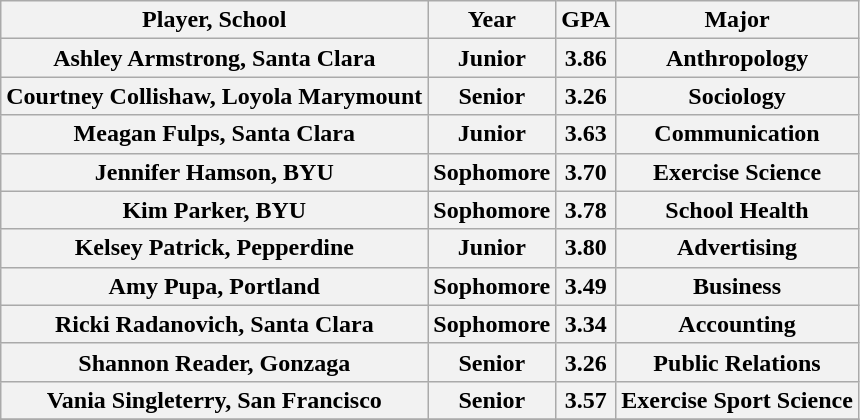<table class="wikitable">
<tr>
<th>Player, School</th>
<th>Year</th>
<th>GPA</th>
<th>Major</th>
</tr>
<tr>
<th>Ashley Armstrong, Santa Clara</th>
<th>Junior</th>
<th>3.86</th>
<th>Anthropology</th>
</tr>
<tr>
<th>Courtney Collishaw, Loyola Marymount</th>
<th>Senior</th>
<th>3.26</th>
<th>Sociology</th>
</tr>
<tr>
<th>Meagan Fulps, Santa Clara</th>
<th>Junior</th>
<th>3.63</th>
<th>Communication</th>
</tr>
<tr>
<th>Jennifer Hamson, BYU</th>
<th>Sophomore</th>
<th>3.70</th>
<th>Exercise Science</th>
</tr>
<tr>
<th>Kim Parker, BYU</th>
<th>Sophomore</th>
<th>3.78</th>
<th>School Health</th>
</tr>
<tr>
<th>Kelsey Patrick, Pepperdine</th>
<th>Junior</th>
<th>3.80</th>
<th>Advertising</th>
</tr>
<tr>
<th>Amy Pupa, Portland</th>
<th>Sophomore</th>
<th>3.49</th>
<th>Business</th>
</tr>
<tr>
<th>Ricki Radanovich, Santa Clara</th>
<th>Sophomore</th>
<th>3.34</th>
<th>Accounting</th>
</tr>
<tr>
<th>Shannon Reader, Gonzaga</th>
<th>Senior</th>
<th>3.26</th>
<th>Public Relations</th>
</tr>
<tr>
<th>Vania Singleterry, San Francisco</th>
<th>Senior</th>
<th>3.57</th>
<th>Exercise Sport Science</th>
</tr>
<tr>
</tr>
</table>
